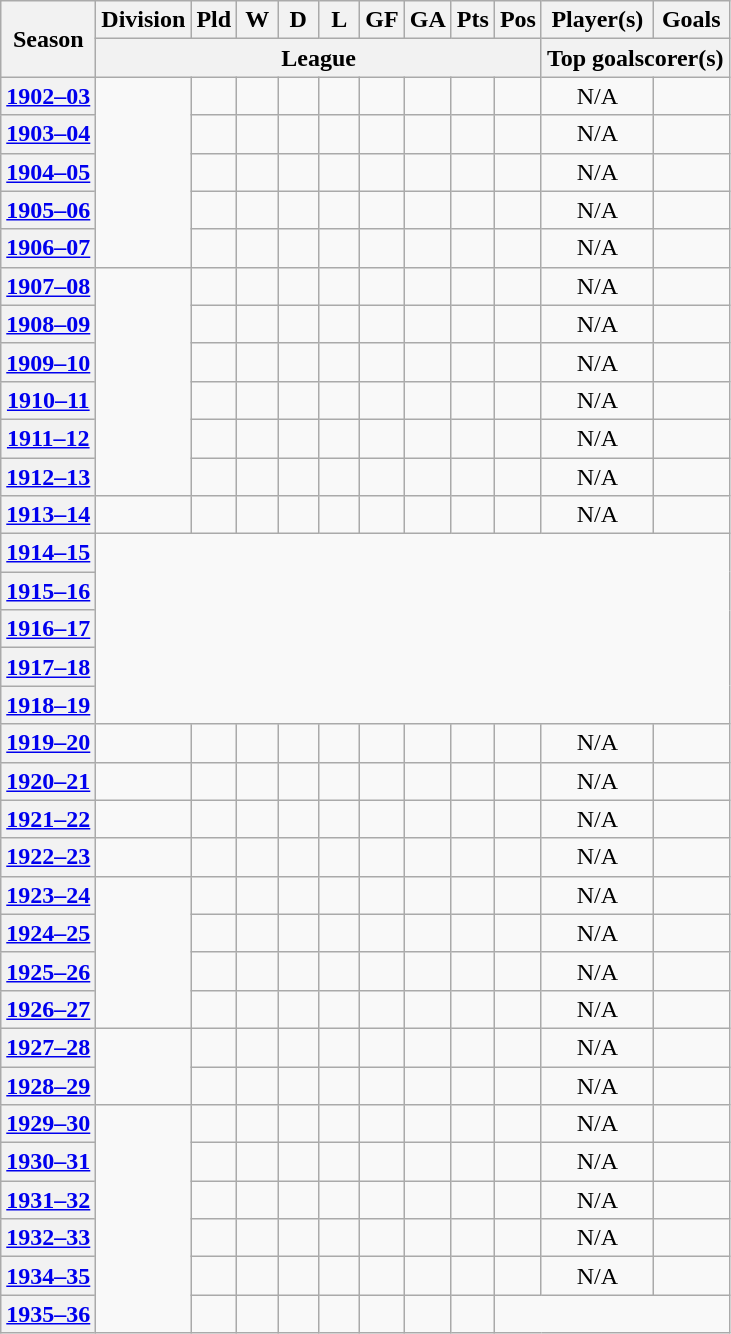<table class="wikitable sortable" style="text-align: center">
<tr>
<th rowspan="2" scope="col">Season</th>
<th scope="col">Division</th>
<th style="width:20px;" scope="col">Pld</th>
<th style="width:20px;" scope="col">W</th>
<th style="width:20px;" scope="col">D</th>
<th style="width:20px;" scope="col">L</th>
<th style="width:20px;" scope="col">GF</th>
<th style="width:20px;" scope="col">GA</th>
<th style="width:20px;" scope="col">Pts</th>
<th style="width:20px;" scope="col">Pos</th>
<th scope="col">Player(s)</th>
<th scope="col">Goals</th>
</tr>
<tr class="unsortable">
<th colspan="9" scope="col">League</th>
<th colspan="2" scope="col">Top goalscorer(s)</th>
</tr>
<tr>
<th scope="row"><a href='#'>1902–03</a></th>
<td style="text-align:left; " rowspan="5"></td>
<td></td>
<td></td>
<td></td>
<td></td>
<td></td>
<td></td>
<td></td>
<td></td>
<td style="text-align:centre">N/A</td>
<td></td>
</tr>
<tr>
<th scope="row"><a href='#'>1903–04</a></th>
<td></td>
<td></td>
<td></td>
<td></td>
<td></td>
<td></td>
<td></td>
<td></td>
<td style="text-align:centre">N/A</td>
<td></td>
</tr>
<tr>
<th scope="row"><a href='#'>1904–05</a></th>
<td></td>
<td></td>
<td></td>
<td></td>
<td></td>
<td></td>
<td></td>
<td></td>
<td style="text-align:centre">N/A</td>
<td></td>
</tr>
<tr>
<th scope="row"><a href='#'>1905–06</a></th>
<td></td>
<td></td>
<td></td>
<td></td>
<td></td>
<td></td>
<td></td>
<td></td>
<td style="text-align:centre">N/A</td>
<td></td>
</tr>
<tr>
<th scope="row"><a href='#'>1906–07</a></th>
<td></td>
<td></td>
<td></td>
<td></td>
<td></td>
<td></td>
<td></td>
<td></td>
<td style="text-align:centre">N/A</td>
<td></td>
</tr>
<tr>
<th scope="row"><a href='#'>1907–08</a></th>
<td style="text-align:left; " rowspan="6"></td>
<td></td>
<td></td>
<td></td>
<td></td>
<td></td>
<td></td>
<td></td>
<td></td>
<td style="text-align:centre">N/A</td>
<td></td>
</tr>
<tr>
<th scope="row"><a href='#'>1908–09</a></th>
<td></td>
<td></td>
<td></td>
<td></td>
<td></td>
<td></td>
<td></td>
<td></td>
<td style="text-align:centre">N/A</td>
<td></td>
</tr>
<tr>
<th scope="row"><a href='#'>1909–10</a></th>
<td></td>
<td></td>
<td></td>
<td></td>
<td></td>
<td></td>
<td></td>
<td></td>
<td style="text-align:centre">N/A</td>
<td></td>
</tr>
<tr>
<th scope="row"><a href='#'>1910–11</a></th>
<td></td>
<td></td>
<td></td>
<td></td>
<td></td>
<td></td>
<td></td>
<td></td>
<td style="text-align:centre">N/A</td>
<td></td>
</tr>
<tr>
<th scope="row"><a href='#'>1911–12</a></th>
<td></td>
<td></td>
<td></td>
<td></td>
<td></td>
<td></td>
<td></td>
<td></td>
<td style="text-align:centre">N/A</td>
<td></td>
</tr>
<tr>
<th scope="row"><a href='#'>1912–13</a></th>
<td></td>
<td></td>
<td></td>
<td></td>
<td></td>
<td></td>
<td></td>
<td></td>
<td style="text-align:centre">N/A</td>
<td></td>
</tr>
<tr>
<th scope="row"><a href='#'>1913–14</a></th>
<td style="text-align:left; " rowspan="1"></td>
<td></td>
<td></td>
<td></td>
<td></td>
<td></td>
<td></td>
<td></td>
<td></td>
<td style="text-align:centre">N/A</td>
<td></td>
</tr>
<tr>
<th scope="row"><a href='#'>1914–15</a></th>
<td style="text-align:center; " rowspan="5" colspan="11"><em></em></td>
</tr>
<tr>
<th scope="row"><a href='#'>1915–16</a></th>
</tr>
<tr>
<th scope="row"><a href='#'>1916–17</a></th>
</tr>
<tr>
<th scope="row"><a href='#'>1917–18</a></th>
</tr>
<tr>
<th scope="row"><a href='#'>1918–19</a></th>
</tr>
<tr>
<th scope="row"><a href='#'>1919–20</a></th>
<td style="text-align:left; " rowspan="1"></td>
<td></td>
<td></td>
<td></td>
<td></td>
<td></td>
<td></td>
<td></td>
<td></td>
<td style="text-align:centre">N/A</td>
<td></td>
</tr>
<tr>
<th scope="row"><a href='#'>1920–21</a></th>
<td style="text-align:left; " rowspan="1"></td>
<td></td>
<td></td>
<td></td>
<td></td>
<td></td>
<td></td>
<td></td>
<td></td>
<td style="text-align:centre">N/A</td>
<td></td>
</tr>
<tr>
<th scope="row"><a href='#'>1921–22</a></th>
<td style="text-align:left; " rowspan="1"></td>
<td></td>
<td></td>
<td></td>
<td></td>
<td></td>
<td></td>
<td></td>
<td></td>
<td style="text-align:centre">N/A</td>
<td></td>
</tr>
<tr>
<th scope="row"><a href='#'>1922–23</a></th>
<td style="text-align:left; " rowspan="1"></td>
<td></td>
<td></td>
<td></td>
<td></td>
<td></td>
<td></td>
<td></td>
<td></td>
<td style="text-align:centre">N/A</td>
<td></td>
</tr>
<tr>
<th scope="row"><a href='#'>1923–24</a></th>
<td style="text-align:left; " rowspan="4"></td>
<td></td>
<td></td>
<td></td>
<td></td>
<td></td>
<td></td>
<td></td>
<td></td>
<td style="text-align:centre">N/A</td>
<td></td>
</tr>
<tr>
<th scope="row"><a href='#'>1924–25</a></th>
<td></td>
<td></td>
<td></td>
<td></td>
<td></td>
<td></td>
<td></td>
<td></td>
<td style="text-align:centre">N/A</td>
<td></td>
</tr>
<tr>
<th scope="row"><a href='#'>1925–26</a></th>
<td></td>
<td></td>
<td></td>
<td></td>
<td></td>
<td></td>
<td></td>
<td></td>
<td style="text-align:centre">N/A</td>
<td></td>
</tr>
<tr>
<th scope="row"><a href='#'>1926–27</a></th>
<td></td>
<td></td>
<td></td>
<td></td>
<td></td>
<td></td>
<td></td>
<td></td>
<td style="text-align:centre">N/A</td>
<td></td>
</tr>
<tr>
<th scope="row"><a href='#'>1927–28</a></th>
<td style="text-align:left; " rowspan="2"></td>
<td></td>
<td></td>
<td></td>
<td></td>
<td></td>
<td></td>
<td></td>
<td></td>
<td style="text-align:centre">N/A</td>
<td></td>
</tr>
<tr>
<th scope="row"><a href='#'>1928–29</a></th>
<td></td>
<td></td>
<td></td>
<td></td>
<td></td>
<td></td>
<td></td>
<td></td>
<td style="text-align:centre">N/A</td>
<td></td>
</tr>
<tr>
<th scope="row"><a href='#'>1929–30</a></th>
<td style="text-align:left; " rowspan="6"></td>
<td></td>
<td></td>
<td></td>
<td></td>
<td></td>
<td></td>
<td></td>
<td></td>
<td style="text-align:centre">N/A</td>
<td></td>
</tr>
<tr>
<th scope="row"><a href='#'>1930–31</a></th>
<td></td>
<td></td>
<td></td>
<td></td>
<td></td>
<td></td>
<td></td>
<td></td>
<td style="text-align:centre">N/A</td>
<td></td>
</tr>
<tr>
<th scope="row"><a href='#'>1931–32</a></th>
<td></td>
<td></td>
<td></td>
<td></td>
<td></td>
<td></td>
<td></td>
<td></td>
<td style="text-align:centre">N/A</td>
<td></td>
</tr>
<tr>
<th scope="row"><a href='#'>1932–33</a></th>
<td></td>
<td></td>
<td></td>
<td></td>
<td></td>
<td></td>
<td></td>
<td></td>
<td style="text-align:centre">N/A</td>
<td></td>
</tr>
<tr>
<th scope="row"><a href='#'>1934–35</a></th>
<td></td>
<td></td>
<td></td>
<td></td>
<td></td>
<td></td>
<td></td>
<td></td>
<td style="text-align:centre">N/A</td>
<td></td>
</tr>
<tr>
<th scope="row"><a href='#'>1935–36</a></th>
<td></td>
<td></td>
<td></td>
<td></td>
<td></td>
<td></td>
<td></td>
</tr>
</table>
